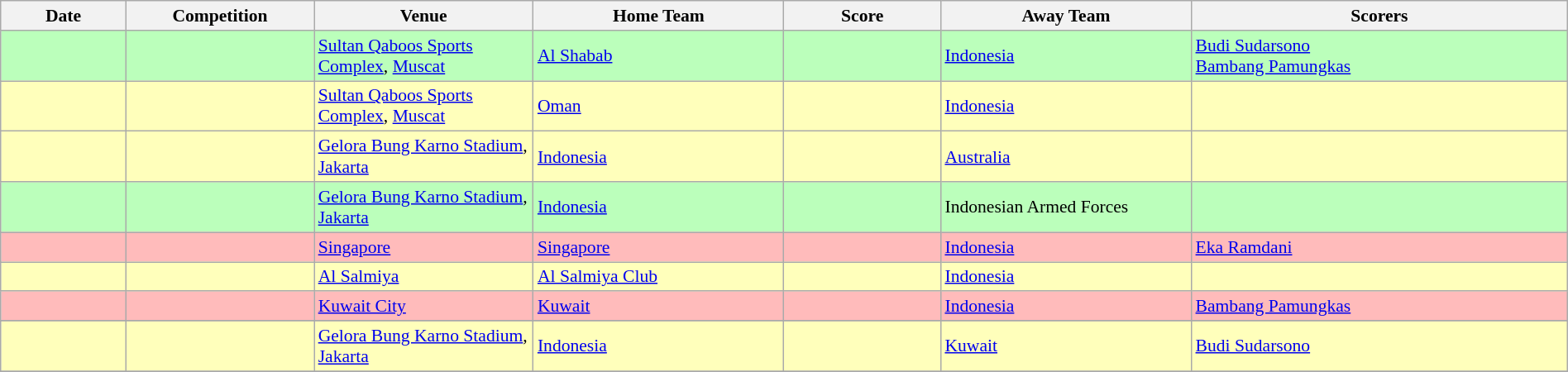<table class="wikitable" width=100% style="font-size: 90%">
<tr>
<th width=8%>Date</th>
<th width=12%>Competition</th>
<th width=14%>Venue</th>
<th width=16%>Home Team</th>
<th width=10%>Score</th>
<th width=16%>Away Team</th>
<th width=24%>Scorers</th>
</tr>
<tr bgcolor="#bbffbb">
<td></td>
<td></td>
<td> <a href='#'>Sultan Qaboos Sports Complex</a>, <a href='#'>Muscat</a></td>
<td> <a href='#'>Al Shabab</a></td>
<td></td>
<td> <a href='#'>Indonesia</a></td>
<td><a href='#'>Budi Sudarsono</a> <br><a href='#'>Bambang Pamungkas</a>  </td>
</tr>
<tr bgcolor= "#ffffbb">
<td></td>
<td></td>
<td> <a href='#'>Sultan Qaboos Sports Complex</a>, <a href='#'>Muscat</a></td>
<td> <a href='#'>Oman</a></td>
<td></td>
<td> <a href='#'>Indonesia</a></td>
<td></td>
</tr>
<tr bgcolor= "#ffffbb">
<td></td>
<td></td>
<td> <a href='#'>Gelora Bung Karno Stadium</a>, <a href='#'>Jakarta</a></td>
<td> <a href='#'>Indonesia</a></td>
<td></td>
<td> <a href='#'>Australia</a></td>
<td></td>
</tr>
<tr bgcolor="#bbffbb">
<td></td>
<td></td>
<td> <a href='#'>Gelora Bung Karno Stadium</a>, <a href='#'>Jakarta</a></td>
<td> <a href='#'>Indonesia</a></td>
<td></td>
<td> Indonesian Armed Forces</td>
<td></td>
</tr>
<tr bgcolor="#ffbbbb">
<td></td>
<td></td>
<td> <a href='#'>Singapore</a></td>
<td> <a href='#'>Singapore</a></td>
<td></td>
<td> <a href='#'>Indonesia</a></td>
<td><a href='#'>Eka Ramdani</a> </td>
</tr>
<tr bgcolor= "#ffffbb">
<td></td>
<td></td>
<td> <a href='#'>Al Salmiya</a></td>
<td> <a href='#'>Al Salmiya Club</a></td>
<td></td>
<td> <a href='#'>Indonesia</a></td>
<td></td>
</tr>
<tr bgcolor="#ffbbbb">
<td></td>
<td></td>
<td>  <a href='#'>Kuwait City</a></td>
<td> <a href='#'>Kuwait</a></td>
<td></td>
<td> <a href='#'>Indonesia</a></td>
<td><a href='#'>Bambang Pamungkas</a> </td>
</tr>
<tr>
</tr>
<tr bgcolor= "#ffffbb">
<td></td>
<td></td>
<td> <a href='#'>Gelora Bung Karno Stadium</a>, <a href='#'>Jakarta</a></td>
<td> <a href='#'>Indonesia</a></td>
<td></td>
<td> <a href='#'>Kuwait</a></td>
<td><a href='#'>Budi Sudarsono</a> </td>
</tr>
<tr>
</tr>
</table>
